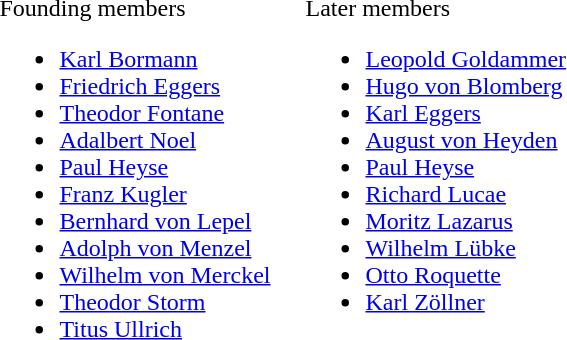<table>
<tr>
<th width=200 align=left></th>
</tr>
<tr valign=top>
<td><br>Founding members<ul><li><a href='#'>Karl Bormann</a></li><li><a href='#'>Friedrich Eggers</a></li><li><a href='#'>Theodor Fontane</a></li><li><a href='#'>Adalbert Noel</a></li><li><a href='#'>Paul Heyse</a></li><li><a href='#'>Franz Kugler</a></li><li><a href='#'>Bernhard von Lepel</a></li><li><a href='#'>Adolph von Menzel</a></li><li><a href='#'>Wilhelm von Merckel</a></li><li><a href='#'>Theodor Storm</a></li><li><a href='#'>Titus Ullrich</a></li></ul></td>
<td><br>Later members<ul><li><a href='#'>Leopold Goldammer</a></li><li><a href='#'>Hugo von Blomberg</a></li><li><a href='#'>Karl Eggers</a></li><li><a href='#'>August von Heyden</a></li><li><a href='#'>Paul Heyse</a></li><li><a href='#'>Richard Lucae</a></li><li><a href='#'>Moritz Lazarus</a></li><li><a href='#'>Wilhelm Lübke</a></li><li><a href='#'>Otto Roquette</a></li><li><a href='#'>Karl Zöllner</a></li></ul></td>
</tr>
</table>
